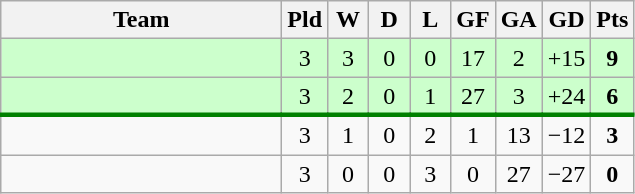<table class="wikitable" style="text-align:center;">
<tr>
<th width=180>Team</th>
<th width=20>Pld</th>
<th width=20>W</th>
<th width=20>D</th>
<th width=20>L</th>
<th width=20>GF</th>
<th width=20>GA</th>
<th width=20>GD</th>
<th width=20>Pts</th>
</tr>
<tr bgcolor="ccffcc">
<td align="left"></td>
<td>3</td>
<td>3</td>
<td>0</td>
<td>0</td>
<td>17</td>
<td>2</td>
<td>+15</td>
<td><strong>9</strong></td>
</tr>
<tr bgcolor="ccffcc">
<td align="left"><em></em></td>
<td>3</td>
<td>2</td>
<td>0</td>
<td>1</td>
<td>27</td>
<td>3</td>
<td>+24</td>
<td><strong>6</strong></td>
</tr>
<tr style="border-bottom:3px solid green;">
</tr>
<tr>
<td align="left"></td>
<td>3</td>
<td>1</td>
<td>0</td>
<td>2</td>
<td>1</td>
<td>13</td>
<td>−12</td>
<td><strong>3</strong></td>
</tr>
<tr>
<td align="left"></td>
<td>3</td>
<td>0</td>
<td>0</td>
<td>3</td>
<td>0</td>
<td>27</td>
<td>−27</td>
<td><strong>0</strong></td>
</tr>
</table>
